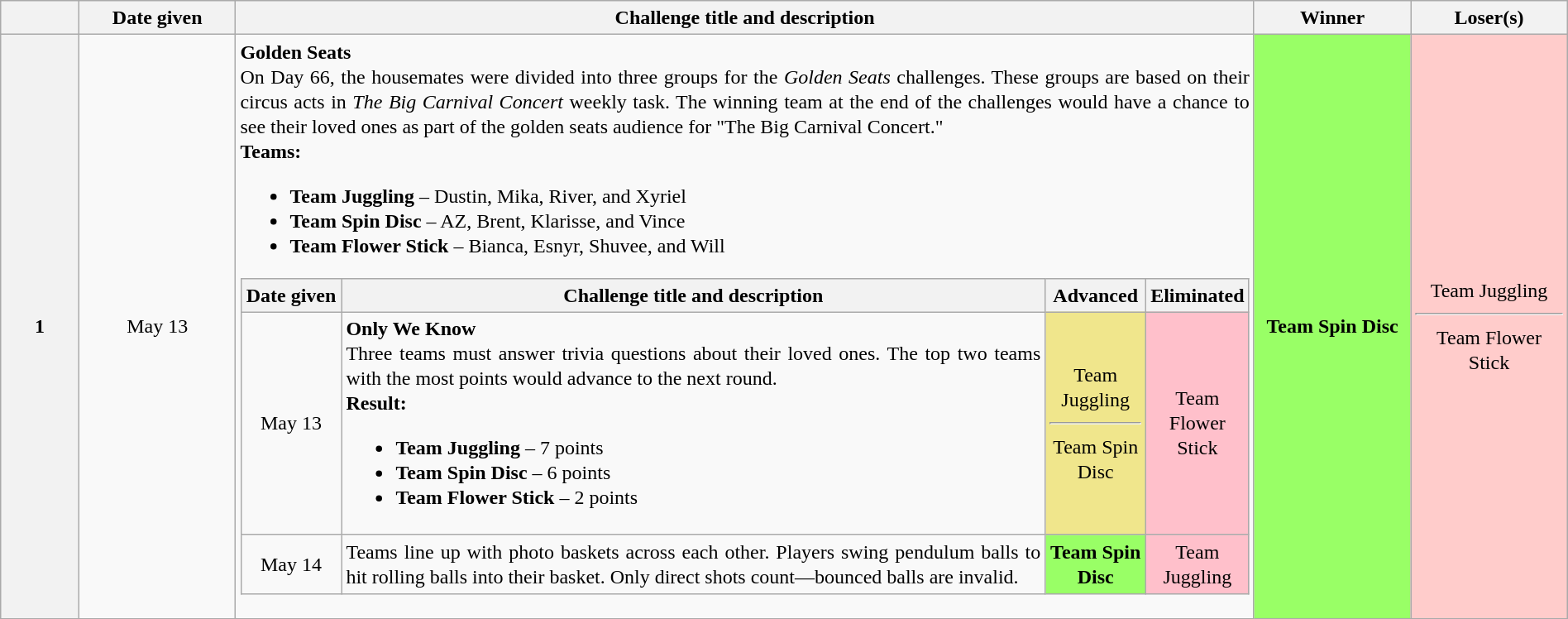<table class="wikitable" style="text-align:center; font-size:100%; line-height:20px;" width="100%">
<tr>
<th width="05%"></th>
<th width="10%">Date given</th>
<th width="65%">Challenge title and description</th>
<th width="10%">Winner</th>
<th width="10%">Loser(s)</th>
</tr>
<tr>
<th>1</th>
<td>May 13<br></td>
<td align="justify"><strong>Golden Seats</strong><br> On Day 66, the housemates were divided into three groups for the <em>Golden Seats</em> challenges. These groups are based on their circus acts in <em>The Big Carnival Concert</em> weekly task. The winning team at the end of the challenges would have a chance to see their loved ones as part of the golden seats audience for "The Big Carnival Concert."<br><strong>Teams:</strong><ul><li><strong>Team Juggling</strong> – Dustin, Mika, River, and Xyriel</li><li><strong>Team Spin Disc</strong> – AZ, Brent, Klarisse, and Vince</li><li><strong>Team Flower Stick</strong> – Bianca, Esnyr, Shuvee, and Will</li></ul><table class="wikitable collapsible collapsed" width="100%" style="text-align:center">
<tr>
<th width="10%">Date given</th>
<th width="70%">Challenge title and description</th>
<th width="10%">Advanced</th>
<th width="10%">Eliminated</th>
</tr>
<tr>
<td>May 13<br></td>
<td align="justify"><strong>Only We Know</strong><br> Three teams must answer trivia questions about their loved ones. The top two teams with the most points would advance to the next round.<br><strong>Result:</strong><ul><li><strong>Team Juggling</strong> – 7 points</li><li><strong>Team Spin Disc</strong> – 6 points</li><li><strong>Team Flower Stick</strong> – 2 points</li></ul></td>
<td style="background:khaki;">Team Juggling<hr>Team Spin Disc</td>
<td style="background:pink;">Team Flower Stick</td>
</tr>
<tr>
<td>May 14<br></td>
<td align="justify">Teams line up with photo baskets across each other. Players swing pendulum balls to hit rolling balls into their basket. Only direct shots count—bounced balls are invalid.</td>
<td style="background:#99FF66;"><strong>Team Spin Disc</strong></td>
<td style="background:pink;">Team Juggling</td>
</tr>
</table>
</td>
<td style="background:#99FF66;"><strong>Team Spin Disc</strong></td>
<td style="background:#FFCCCB;">Team Juggling<hr>Team Flower Stick</td>
</tr>
</table>
